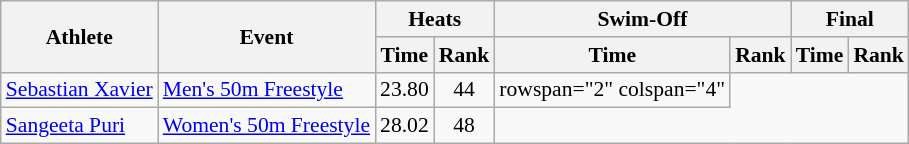<table class="wikitable" style="font-size:90%">
<tr>
<th rowspan="2">Athlete</th>
<th rowspan="2">Event</th>
<th colspan="2">Heats</th>
<th colspan="2">Swim-Off</th>
<th colspan="2">Final</th>
</tr>
<tr>
<th>Time</th>
<th>Rank</th>
<th>Time</th>
<th>Rank</th>
<th>Time</th>
<th>Rank</th>
</tr>
<tr align="center">
<td align=left><a href='#'>Sebastian Xavier</a></td>
<td align=left><a href='#'>Men's 50m Freestyle</a></td>
<td>23.80</td>
<td>44</td>
<td>rowspan="2" colspan="4" </td>
</tr>
<tr align="center">
<td align=left><a href='#'>Sangeeta Puri</a></td>
<td align=left><a href='#'>Women's 50m Freestyle</a></td>
<td>28.02</td>
<td>48</td>
</tr>
</table>
